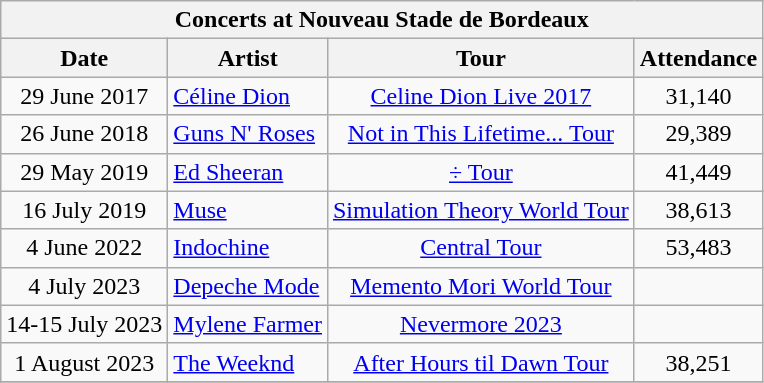<table class="wikitable" style="text-align:center;">
<tr>
<th colspan=4>Concerts at Nouveau Stade de Bordeaux</th>
</tr>
<tr>
<th>Date</th>
<th>Artist</th>
<th>Tour</th>
<th>Attendance</th>
</tr>
<tr>
<td>29 June 2017</td>
<td align=left> <a href='#'>Céline Dion</a></td>
<td><a href='#'>Celine Dion Live 2017</a></td>
<td>31,140</td>
</tr>
<tr>
<td>26 June 2018</td>
<td align=left> <a href='#'>Guns N' Roses</a></td>
<td><a href='#'>Not in This Lifetime... Tour</a></td>
<td>29,389</td>
</tr>
<tr>
<td>29 May 2019</td>
<td align=left> <a href='#'>Ed Sheeran</a></td>
<td><a href='#'>÷ Tour</a></td>
<td>41,449</td>
</tr>
<tr>
<td>16 July 2019</td>
<td align=left> <a href='#'>Muse</a></td>
<td><a href='#'>Simulation Theory World Tour</a></td>
<td>38,613</td>
</tr>
<tr>
<td>4 June 2022</td>
<td align=left> <a href='#'>Indochine</a></td>
<td><a href='#'>Central Tour</a></td>
<td>53,483</td>
</tr>
<tr>
<td>4 July 2023</td>
<td align=left> <a href='#'>Depeche Mode</a></td>
<td><a href='#'>Memento Mori World Tour</a></td>
<td></td>
</tr>
<tr>
<td>14-15 July 2023</td>
<td align=left> <a href='#'>Mylene Farmer</a></td>
<td><a href='#'>Nevermore 2023</a></td>
<td></td>
</tr>
<tr>
<td>1 August 2023</td>
<td align=left> <a href='#'>The Weeknd</a></td>
<td><a href='#'>After Hours til Dawn Tour</a></td>
<td>38,251</td>
</tr>
<tr>
</tr>
</table>
